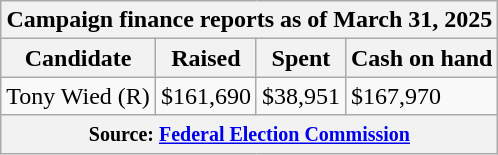<table class="wikitable sortable">
<tr>
<th colspan=4>Campaign finance reports as of March 31, 2025</th>
</tr>
<tr style="text-align:center;">
<th>Candidate</th>
<th>Raised</th>
<th>Spent</th>
<th>Cash on hand</th>
</tr>
<tr>
<td>Tony Wied (R)</td>
<td>$161,690</td>
<td>$38,951</td>
<td>$167,970</td>
</tr>
<tr>
<th colspan="4"><small>Source: <a href='#'>Federal Election Commission</a></small></th>
</tr>
</table>
